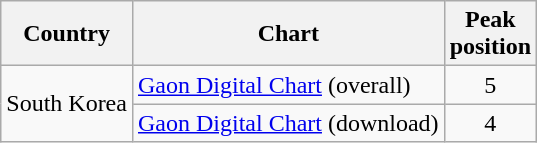<table class="wikitable sortable">
<tr>
<th>Country</th>
<th>Chart</th>
<th>Peak<br>position</th>
</tr>
<tr>
<td rowspan=2>South Korea</td>
<td><a href='#'>Gaon Digital Chart</a> (overall)</td>
<td align="center">5</td>
</tr>
<tr>
<td><a href='#'>Gaon Digital Chart</a> (download)</td>
<td align="center">4</td>
</tr>
</table>
